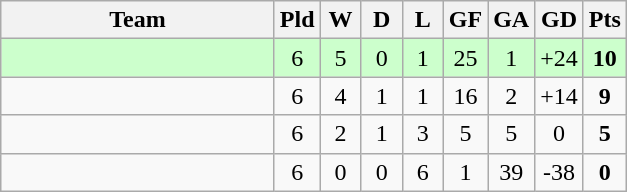<table class="wikitable" style="text-align:center;">
<tr>
<th width=175>Team</th>
<th style="width:20px;" abbr="Played">Pld</th>
<th style="width:20px;" abbr="Won">W</th>
<th style="width:20px;" abbr="Drawn">D</th>
<th style="width:20px;" abbr="Lost">L</th>
<th style="width:20px;" abbr="Goals for">GF</th>
<th style="width:20px;" abbr="Goals against">GA</th>
<th style="width:20px;" abbr="Goal difference">GD</th>
<th style="width:20px;" abbr="Points">Pts</th>
</tr>
<tr bgcolor="#ccffcc">
<td align=left></td>
<td>6</td>
<td>5</td>
<td>0</td>
<td>1</td>
<td>25</td>
<td>1</td>
<td>+24</td>
<td><strong>10</strong></td>
</tr>
<tr>
<td align=left></td>
<td>6</td>
<td>4</td>
<td>1</td>
<td>1</td>
<td>16</td>
<td>2</td>
<td>+14</td>
<td><strong>9</strong></td>
</tr>
<tr>
<td align=left></td>
<td>6</td>
<td>2</td>
<td>1</td>
<td>3</td>
<td>5</td>
<td>5</td>
<td>0</td>
<td><strong>5</strong></td>
</tr>
<tr>
<td align=left></td>
<td>6</td>
<td>0</td>
<td>0</td>
<td>6</td>
<td>1</td>
<td>39</td>
<td>-38</td>
<td><strong>0</strong></td>
</tr>
</table>
